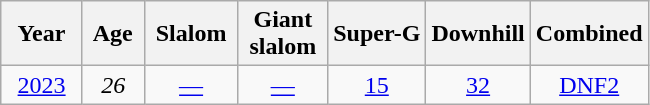<table class=wikitable style="text-align:center">
<tr>
<th>  Year  </th>
<th> Age </th>
<th> Slalom </th>
<th> Giant <br> slalom </th>
<th>Super-G</th>
<th>Downhill</th>
<th>Combined</th>
</tr>
<tr>
<td><a href='#'>2023</a></td>
<td><em>26</em></td>
<td><a href='#'>—</a></td>
<td><a href='#'>—</a></td>
<td><a href='#'>15</a></td>
<td><a href='#'>32</a></td>
<td><a href='#'>DNF2</a></td>
</tr>
</table>
